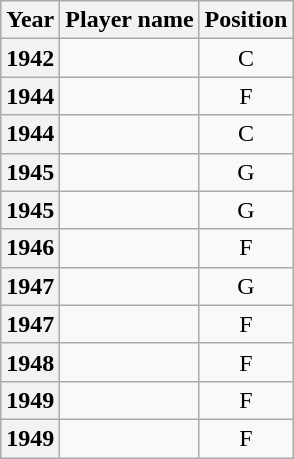<table class="wikitable plainrowheaders">
<tr>
<th scope="col">Year</th>
<th scope="col">Player name</th>
<th scope="col">Position</th>
</tr>
<tr>
<th scope="row" style="text-align:center;">1942</th>
<td style="text-align:center;"></td>
<td style="text-align:center;">C</td>
</tr>
<tr>
<th scope="row" style="text-align:center;">1944</th>
<td style="text-align:center;"></td>
<td style="text-align:center;">F</td>
</tr>
<tr>
<th scope="row" style="text-align:center;">1944</th>
<td style="text-align:center;"></td>
<td style="text-align:center;">C</td>
</tr>
<tr>
<th scope="row" style="text-align:center;">1945</th>
<td style="text-align:center;"></td>
<td style="text-align:center;">G</td>
</tr>
<tr>
<th scope="row" style="text-align:center;">1945</th>
<td style="text-align:center;"></td>
<td style="text-align:center;">G</td>
</tr>
<tr>
<th scope="row" style="text-align:center;">1946</th>
<td style="text-align:center;"></td>
<td style="text-align:center;">F</td>
</tr>
<tr>
<th scope="row" style="text-align:center;">1947</th>
<td style="text-align:center;"></td>
<td style="text-align:center;">G</td>
</tr>
<tr>
<th scope="row" style="text-align:center;">1947</th>
<td style="text-align:center;"></td>
<td style="text-align:center;">F</td>
</tr>
<tr>
<th scope="row" style="text-align:center;">1948</th>
<td style="text-align:center;"></td>
<td style="text-align:center;">F</td>
</tr>
<tr>
<th scope="row" style="text-align:center;">1949</th>
<td style="text-align:center;"></td>
<td style="text-align:center;">F</td>
</tr>
<tr>
<th scope="row" style="text-align:center;">1949</th>
<td style="text-align:center;"></td>
<td style="text-align:center;">F</td>
</tr>
</table>
